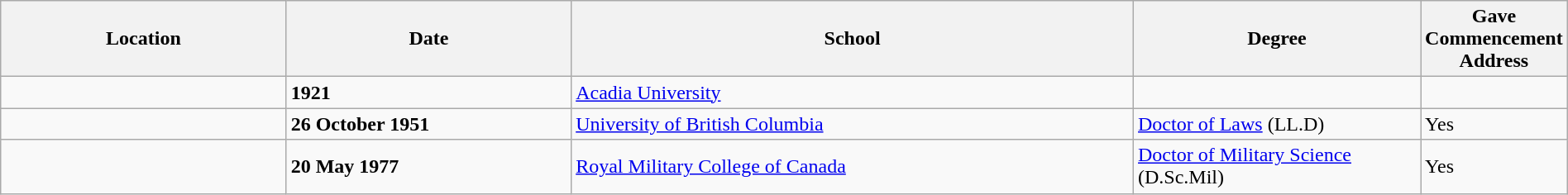<table class="wikitable" style="width:100%;">
<tr>
<th style="width:20%;">Location</th>
<th style="width:20%;">Date</th>
<th style="width:40%;">School</th>
<th style="width:20%;">Degree</th>
<th style="width:20%;">Gave Commencement Address</th>
</tr>
<tr>
<td></td>
<td><strong>1921</strong></td>
<td><a href='#'>Acadia University</a></td>
<td></td>
<td></td>
</tr>
<tr>
<td></td>
<td><strong>26 October 1951</strong></td>
<td><a href='#'>University of British Columbia</a></td>
<td><a href='#'>Doctor of Laws</a> (LL.D)</td>
<td>Yes</td>
</tr>
<tr>
<td></td>
<td><strong>20 May 1977</strong></td>
<td><a href='#'>Royal Military College of Canada</a></td>
<td><a href='#'>Doctor of Military Science</a> (D.Sc.Mil)</td>
<td>Yes</td>
</tr>
</table>
